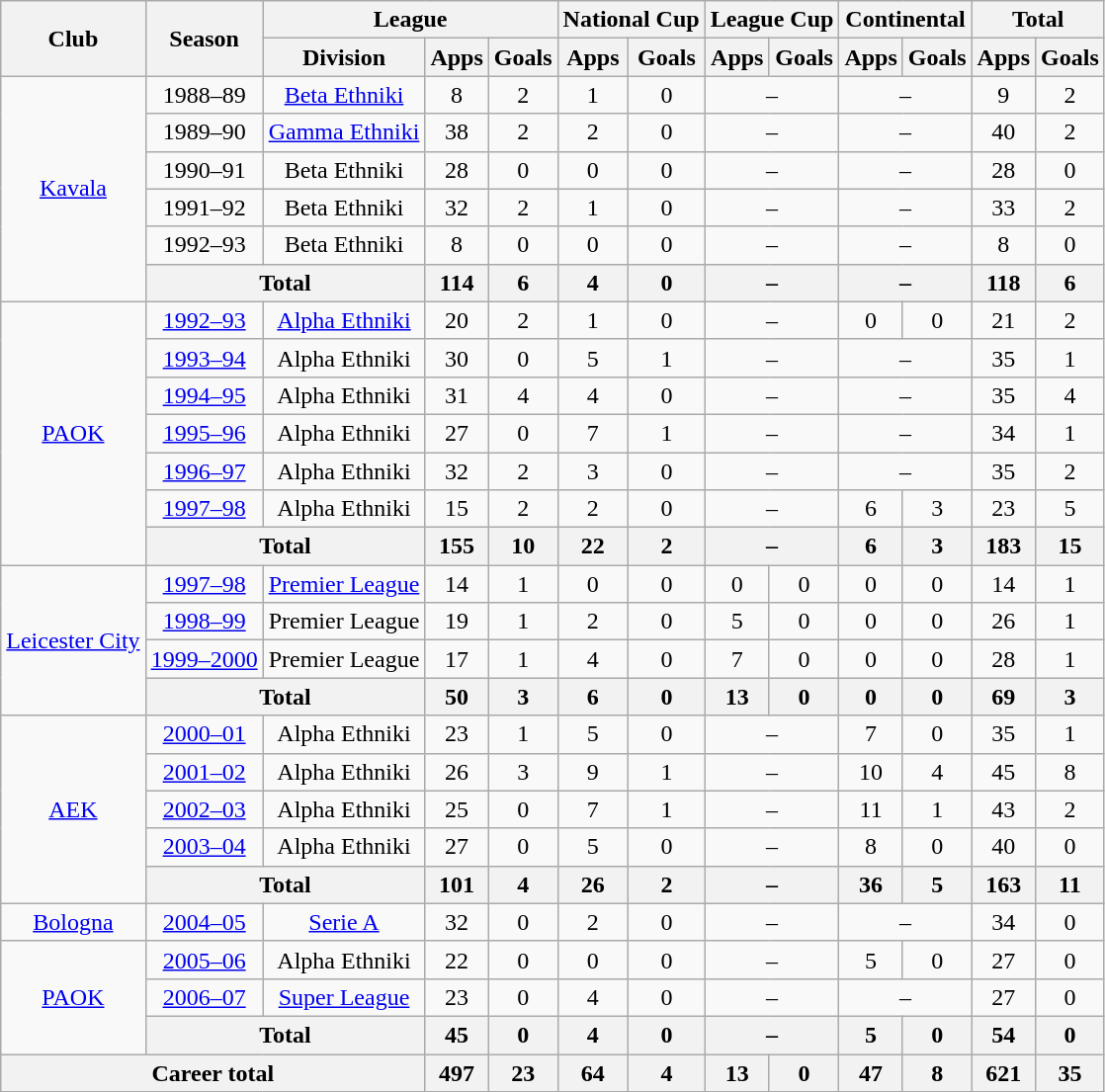<table class="wikitable" style="text-align:center">
<tr>
<th rowspan="2">Club</th>
<th rowspan="2">Season</th>
<th colspan="3">League</th>
<th colspan="2">National Cup</th>
<th colspan="2">League Cup</th>
<th colspan="2">Continental</th>
<th colspan="2">Total</th>
</tr>
<tr>
<th>Division</th>
<th>Apps</th>
<th>Goals</th>
<th>Apps</th>
<th>Goals</th>
<th>Apps</th>
<th>Goals</th>
<th>Apps</th>
<th>Goals</th>
<th>Apps</th>
<th>Goals</th>
</tr>
<tr>
<td rowspan="6"><a href='#'>Kavala</a></td>
<td>1988–89</td>
<td><a href='#'>Beta Ethniki</a></td>
<td>8</td>
<td>2</td>
<td>1</td>
<td>0</td>
<td colspan="2">–</td>
<td colspan="2">–</td>
<td>9</td>
<td>2</td>
</tr>
<tr>
<td>1989–90</td>
<td><a href='#'>Gamma Ethniki</a></td>
<td>38</td>
<td>2</td>
<td>2</td>
<td>0</td>
<td colspan="2">–</td>
<td colspan="2">–</td>
<td>40</td>
<td>2</td>
</tr>
<tr>
<td>1990–91</td>
<td>Beta Ethniki</td>
<td>28</td>
<td>0</td>
<td>0</td>
<td>0</td>
<td colspan="2">–</td>
<td colspan="2">–</td>
<td>28</td>
<td>0</td>
</tr>
<tr>
<td>1991–92</td>
<td>Beta Ethniki</td>
<td>32</td>
<td>2</td>
<td>1</td>
<td>0</td>
<td colspan="2">–</td>
<td colspan="2">–</td>
<td>33</td>
<td>2</td>
</tr>
<tr>
<td>1992–93</td>
<td>Beta Ethniki</td>
<td>8</td>
<td>0</td>
<td>0</td>
<td>0</td>
<td colspan="2">–</td>
<td colspan="2">–</td>
<td>8</td>
<td>0</td>
</tr>
<tr>
<th colspan="2">Total</th>
<th>114</th>
<th>6</th>
<th>4</th>
<th>0</th>
<th colspan="2">–</th>
<th colspan="2">–</th>
<th>118</th>
<th>6</th>
</tr>
<tr>
<td rowspan="7"><a href='#'>PAOK</a></td>
<td><a href='#'>1992–93</a></td>
<td><a href='#'>Alpha Ethniki</a></td>
<td>20</td>
<td>2</td>
<td>1</td>
<td>0</td>
<td colspan="2">–</td>
<td>0</td>
<td>0</td>
<td>21</td>
<td>2</td>
</tr>
<tr>
<td><a href='#'>1993–94</a></td>
<td>Alpha Ethniki</td>
<td>30</td>
<td>0</td>
<td>5</td>
<td>1</td>
<td colspan="2">–</td>
<td colspan="2">–</td>
<td>35</td>
<td>1</td>
</tr>
<tr>
<td><a href='#'>1994–95</a></td>
<td>Alpha Ethniki</td>
<td>31</td>
<td>4</td>
<td>4</td>
<td>0</td>
<td colspan="2">–</td>
<td colspan="2">–</td>
<td>35</td>
<td>4</td>
</tr>
<tr>
<td><a href='#'>1995–96</a></td>
<td>Alpha Ethniki</td>
<td>27</td>
<td>0</td>
<td>7</td>
<td>1</td>
<td colspan="2">–</td>
<td colspan="2">–</td>
<td>34</td>
<td>1</td>
</tr>
<tr>
<td><a href='#'>1996–97</a></td>
<td>Alpha Ethniki</td>
<td>32</td>
<td>2</td>
<td>3</td>
<td>0</td>
<td colspan="2">–</td>
<td colspan="2">–</td>
<td>35</td>
<td>2</td>
</tr>
<tr>
<td><a href='#'>1997–98</a></td>
<td>Alpha Ethniki</td>
<td>15</td>
<td>2</td>
<td>2</td>
<td>0</td>
<td colspan="2">–</td>
<td>6</td>
<td>3</td>
<td>23</td>
<td>5</td>
</tr>
<tr>
<th colspan="2">Total</th>
<th>155</th>
<th>10</th>
<th>22</th>
<th>2</th>
<th colspan="2">–</th>
<th>6</th>
<th>3</th>
<th>183</th>
<th>15</th>
</tr>
<tr>
<td rowspan="4"><a href='#'>Leicester City</a></td>
<td><a href='#'>1997–98</a></td>
<td><a href='#'>Premier League</a></td>
<td>14</td>
<td>1</td>
<td>0</td>
<td>0</td>
<td>0</td>
<td>0</td>
<td>0</td>
<td>0</td>
<td>14</td>
<td>1</td>
</tr>
<tr>
<td><a href='#'>1998–99</a></td>
<td>Premier League</td>
<td>19</td>
<td>1</td>
<td>2</td>
<td>0</td>
<td>5</td>
<td>0</td>
<td>0</td>
<td>0</td>
<td>26</td>
<td>1</td>
</tr>
<tr>
<td><a href='#'>1999–2000</a></td>
<td>Premier League</td>
<td>17</td>
<td>1</td>
<td>4</td>
<td>0</td>
<td>7</td>
<td>0</td>
<td>0</td>
<td>0</td>
<td>28</td>
<td>1</td>
</tr>
<tr>
<th colspan="2">Total</th>
<th>50</th>
<th>3</th>
<th>6</th>
<th>0</th>
<th>13</th>
<th>0</th>
<th>0</th>
<th>0</th>
<th>69</th>
<th>3</th>
</tr>
<tr>
<td rowspan="5"><a href='#'>AEK</a></td>
<td><a href='#'>2000–01</a></td>
<td>Alpha Ethniki</td>
<td>23</td>
<td>1</td>
<td>5</td>
<td>0</td>
<td colspan="2">–</td>
<td>7</td>
<td>0</td>
<td>35</td>
<td>1</td>
</tr>
<tr>
<td><a href='#'>2001–02</a></td>
<td>Alpha Ethniki</td>
<td>26</td>
<td>3</td>
<td>9</td>
<td>1</td>
<td colspan="2">–</td>
<td>10</td>
<td>4</td>
<td>45</td>
<td>8</td>
</tr>
<tr>
<td><a href='#'>2002–03</a></td>
<td>Alpha Ethniki</td>
<td>25</td>
<td>0</td>
<td>7</td>
<td>1</td>
<td colspan="2">–</td>
<td>11</td>
<td>1</td>
<td>43</td>
<td>2</td>
</tr>
<tr>
<td><a href='#'>2003–04</a></td>
<td>Alpha Ethniki</td>
<td>27</td>
<td>0</td>
<td>5</td>
<td>0</td>
<td colspan="2">–</td>
<td>8</td>
<td>0</td>
<td>40</td>
<td>0</td>
</tr>
<tr>
<th colspan="2">Total</th>
<th>101</th>
<th>4</th>
<th>26</th>
<th>2</th>
<th colspan="2">–</th>
<th>36</th>
<th>5</th>
<th>163</th>
<th>11</th>
</tr>
<tr>
<td><a href='#'>Bologna</a></td>
<td><a href='#'>2004–05</a></td>
<td><a href='#'>Serie A</a></td>
<td>32</td>
<td>0</td>
<td>2</td>
<td>0</td>
<td colspan="2">–</td>
<td colspan="2">–</td>
<td>34</td>
<td>0</td>
</tr>
<tr>
<td rowspan="3"><a href='#'>PAOK</a></td>
<td><a href='#'>2005–06</a></td>
<td>Alpha Ethniki</td>
<td>22</td>
<td>0</td>
<td>0</td>
<td>0</td>
<td colspan="2">–</td>
<td>5</td>
<td>0</td>
<td>27</td>
<td>0</td>
</tr>
<tr>
<td><a href='#'>2006–07</a></td>
<td><a href='#'>Super League</a></td>
<td>23</td>
<td>0</td>
<td>4</td>
<td>0</td>
<td colspan="2">–</td>
<td colspan="2">–</td>
<td>27</td>
<td>0</td>
</tr>
<tr>
<th colspan="2">Total</th>
<th>45</th>
<th>0</th>
<th>4</th>
<th>0</th>
<th colspan="2">–</th>
<th>5</th>
<th>0</th>
<th>54</th>
<th>0</th>
</tr>
<tr>
<th colspan="3">Career total</th>
<th>497</th>
<th>23</th>
<th>64</th>
<th>4</th>
<th>13</th>
<th>0</th>
<th>47</th>
<th>8</th>
<th>621</th>
<th>35</th>
</tr>
</table>
